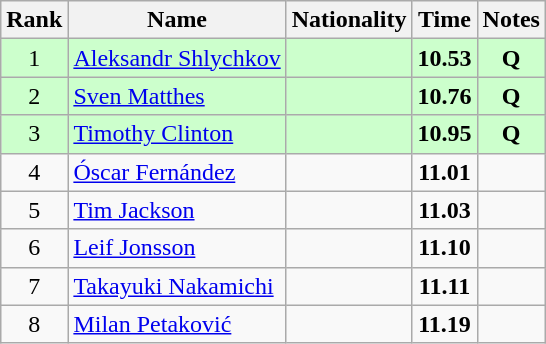<table class="wikitable sortable" style="text-align:center">
<tr>
<th>Rank</th>
<th>Name</th>
<th>Nationality</th>
<th>Time</th>
<th>Notes</th>
</tr>
<tr bgcolor=ccffcc>
<td>1</td>
<td align=left><a href='#'>Aleksandr Shlychkov</a></td>
<td align=left></td>
<td><strong>10.53</strong></td>
<td><strong>Q</strong></td>
</tr>
<tr bgcolor=ccffcc>
<td>2</td>
<td align=left><a href='#'>Sven Matthes</a></td>
<td align=left></td>
<td><strong>10.76</strong></td>
<td><strong>Q</strong></td>
</tr>
<tr bgcolor=ccffcc>
<td>3</td>
<td align=left><a href='#'>Timothy Clinton</a></td>
<td align=left></td>
<td><strong>10.95</strong></td>
<td><strong>Q</strong></td>
</tr>
<tr>
<td>4</td>
<td align=left><a href='#'>Óscar Fernández</a></td>
<td align=left></td>
<td><strong>11.01</strong></td>
<td></td>
</tr>
<tr>
<td>5</td>
<td align=left><a href='#'>Tim Jackson</a></td>
<td align=left></td>
<td><strong>11.03</strong></td>
<td></td>
</tr>
<tr>
<td>6</td>
<td align=left><a href='#'>Leif Jonsson</a></td>
<td align=left></td>
<td><strong>11.10</strong></td>
<td></td>
</tr>
<tr>
<td>7</td>
<td align=left><a href='#'>Takayuki Nakamichi</a></td>
<td align=left></td>
<td><strong>11.11</strong></td>
<td></td>
</tr>
<tr>
<td>8</td>
<td align=left><a href='#'>Milan Petaković</a></td>
<td align=left></td>
<td><strong>11.19</strong></td>
<td></td>
</tr>
</table>
